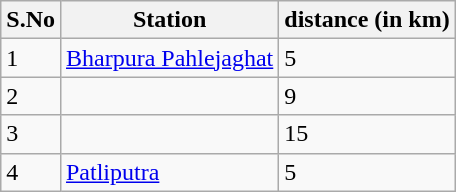<table class="wikitable" border="1">
<tr>
<th>S.No</th>
<th>Station</th>
<th>distance (in km)</th>
</tr>
<tr>
<td>1</td>
<td><a href='#'>Bharpura Pahlejaghat</a></td>
<td>5</td>
</tr>
<tr>
<td>2</td>
<td></td>
<td>9</td>
</tr>
<tr>
<td>3</td>
<td></td>
<td>15</td>
</tr>
<tr>
<td>4</td>
<td><a href='#'>Patliputra</a></td>
<td>5</td>
</tr>
</table>
